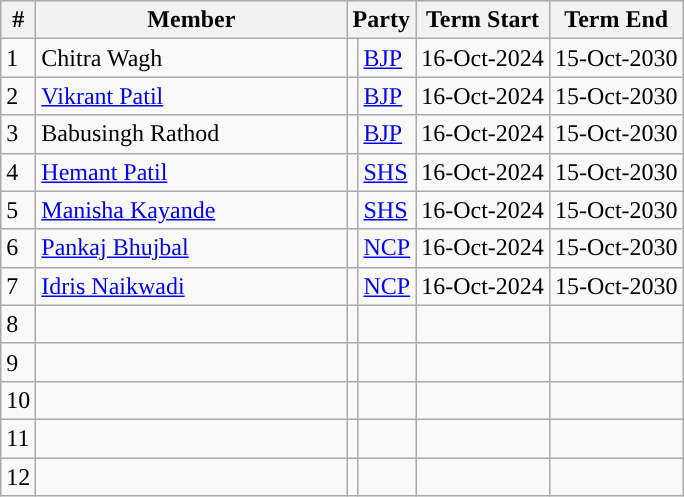<table class="wikitable sortable">
<tr>
<th>#</th>
<th style="width:200px">Member</th>
<th colspan="2">Party</th>
<th>Term Start</th>
<th>Term End</th>
</tr>
<tr>
<td>1</td>
<td>Chitra Wagh</td>
<td style="background-color: "></td>
<td><a href='#'>BJP</a></td>
<td>16-Oct-2024</td>
<td>15-Oct-2030</td>
</tr>
<tr>
<td>2</td>
<td><a href='#'>Vikrant Patil</a></td>
<td style="background-color: "></td>
<td><a href='#'>BJP</a></td>
<td>16-Oct-2024</td>
<td>15-Oct-2030</td>
</tr>
<tr>
<td>3</td>
<td>Babusingh Rathod</td>
<td style="background-color: "></td>
<td><a href='#'>BJP</a></td>
<td>16-Oct-2024</td>
<td>15-Oct-2030</td>
</tr>
<tr>
<td>4</td>
<td><a href='#'>Hemant Patil</a></td>
<td style="background-color: "></td>
<td><a href='#'>SHS</a></td>
<td>16-Oct-2024</td>
<td>15-Oct-2030</td>
</tr>
<tr>
<td>5</td>
<td><a href='#'>Manisha Kayande</a></td>
<td style="background-color: "></td>
<td><a href='#'>SHS</a></td>
<td>16-Oct-2024</td>
<td>15-Oct-2030</td>
</tr>
<tr>
<td>6</td>
<td><a href='#'>Pankaj Bhujbal</a></td>
<td style="background-color: "></td>
<td><a href='#'>NCP</a></td>
<td>16-Oct-2024</td>
<td>15-Oct-2030</td>
</tr>
<tr>
<td>7</td>
<td><a href='#'>Idris Naikwadi</a></td>
<td style="background-color: "></td>
<td><a href='#'>NCP</a></td>
<td>16-Oct-2024</td>
<td>15-Oct-2030</td>
</tr>
<tr>
<td>8</td>
<td></td>
<td></td>
<td></td>
<td></td>
<td></td>
</tr>
<tr>
<td>9</td>
<td></td>
<td></td>
<td></td>
<td></td>
<td></td>
</tr>
<tr>
<td>10</td>
<td></td>
<td></td>
<td></td>
<td></td>
<td></td>
</tr>
<tr>
<td>11</td>
<td></td>
<td></td>
<td></td>
<td></td>
<td></td>
</tr>
<tr>
<td>12</td>
<td></td>
<td></td>
<td></td>
<td></td>
<td></td>
</tr>
</table>
